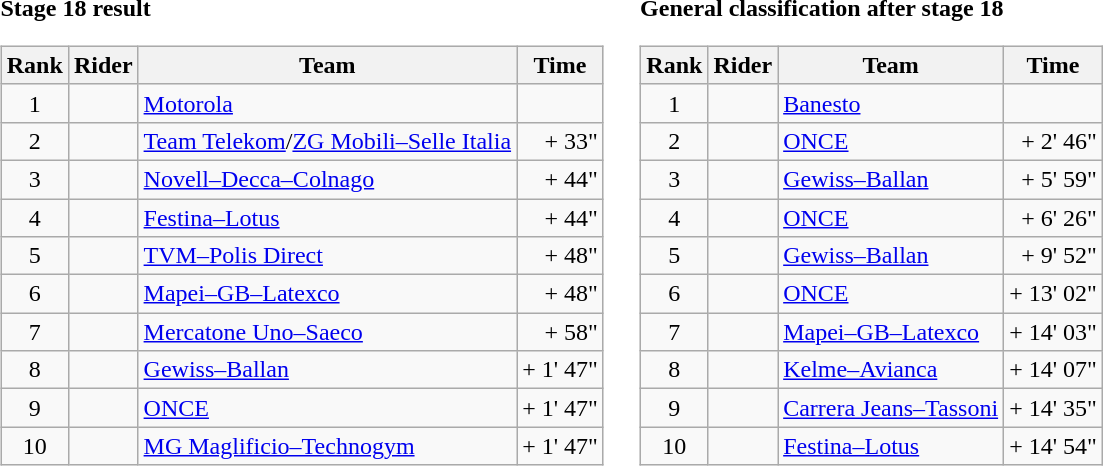<table>
<tr>
<td><strong>Stage 18 result</strong><br><table class="wikitable">
<tr>
<th scope="col">Rank</th>
<th scope="col">Rider</th>
<th scope="col">Team</th>
<th scope="col">Time</th>
</tr>
<tr>
<td style="text-align:center;">1</td>
<td></td>
<td><a href='#'>Motorola</a></td>
<td style="text-align:right;"></td>
</tr>
<tr>
<td style="text-align:center;">2</td>
<td></td>
<td><a href='#'>Team Telekom</a>/<a href='#'>ZG Mobili–Selle Italia</a></td>
<td style="text-align:right;">+ 33"</td>
</tr>
<tr>
<td style="text-align:center;">3</td>
<td></td>
<td><a href='#'>Novell–Decca–Colnago</a></td>
<td style="text-align:right;">+ 44"</td>
</tr>
<tr>
<td style="text-align:center;">4</td>
<td></td>
<td><a href='#'>Festina–Lotus</a></td>
<td style="text-align:right;">+ 44"</td>
</tr>
<tr>
<td style="text-align:center;">5</td>
<td></td>
<td><a href='#'>TVM–Polis Direct</a></td>
<td style="text-align:right;">+ 48"</td>
</tr>
<tr>
<td style="text-align:center;">6</td>
<td></td>
<td><a href='#'>Mapei–GB–Latexco</a></td>
<td style="text-align:right;">+ 48"</td>
</tr>
<tr>
<td style="text-align:center;">7</td>
<td></td>
<td><a href='#'>Mercatone Uno–Saeco</a></td>
<td style="text-align:right;">+ 58"</td>
</tr>
<tr>
<td style="text-align:center;">8</td>
<td></td>
<td><a href='#'>Gewiss–Ballan</a></td>
<td style="text-align:right;">+ 1' 47"</td>
</tr>
<tr>
<td style="text-align:center;">9</td>
<td></td>
<td><a href='#'>ONCE</a></td>
<td style="text-align:right;">+ 1' 47"</td>
</tr>
<tr>
<td style="text-align:center;">10</td>
<td></td>
<td><a href='#'>MG Maglificio–Technogym</a></td>
<td style="text-align:right;">+ 1' 47"</td>
</tr>
</table>
</td>
<td></td>
<td><strong>General classification after stage 18</strong><br><table class="wikitable">
<tr>
<th scope="col">Rank</th>
<th scope="col">Rider</th>
<th scope="col">Team</th>
<th scope="col">Time</th>
</tr>
<tr>
<td style="text-align:center;">1</td>
<td> </td>
<td><a href='#'>Banesto</a></td>
<td style="text-align:right;"></td>
</tr>
<tr>
<td style="text-align:center;">2</td>
<td></td>
<td><a href='#'>ONCE</a></td>
<td style="text-align:right;">+ 2' 46"</td>
</tr>
<tr>
<td style="text-align:center;">3</td>
<td></td>
<td><a href='#'>Gewiss–Ballan</a></td>
<td style="text-align:right;">+ 5' 59"</td>
</tr>
<tr>
<td style="text-align:center;">4</td>
<td></td>
<td><a href='#'>ONCE</a></td>
<td style="text-align:right;">+ 6' 26"</td>
</tr>
<tr>
<td style="text-align:center;">5</td>
<td></td>
<td><a href='#'>Gewiss–Ballan</a></td>
<td style="text-align:right;">+ 9' 52"</td>
</tr>
<tr>
<td style="text-align:center;">6</td>
<td></td>
<td><a href='#'>ONCE</a></td>
<td style="text-align:right;">+ 13' 02"</td>
</tr>
<tr>
<td style="text-align:center;">7</td>
<td></td>
<td><a href='#'>Mapei–GB–Latexco</a></td>
<td style="text-align:right;">+ 14' 03"</td>
</tr>
<tr>
<td style="text-align:center;">8</td>
<td></td>
<td><a href='#'>Kelme–Avianca</a></td>
<td style="text-align:right;">+ 14' 07"</td>
</tr>
<tr>
<td style="text-align:center;">9</td>
<td></td>
<td><a href='#'>Carrera Jeans–Tassoni</a></td>
<td style="text-align:right;">+ 14' 35"</td>
</tr>
<tr>
<td style="text-align:center;">10</td>
<td></td>
<td><a href='#'>Festina–Lotus</a></td>
<td style="text-align:right;">+ 14' 54"</td>
</tr>
</table>
</td>
</tr>
</table>
